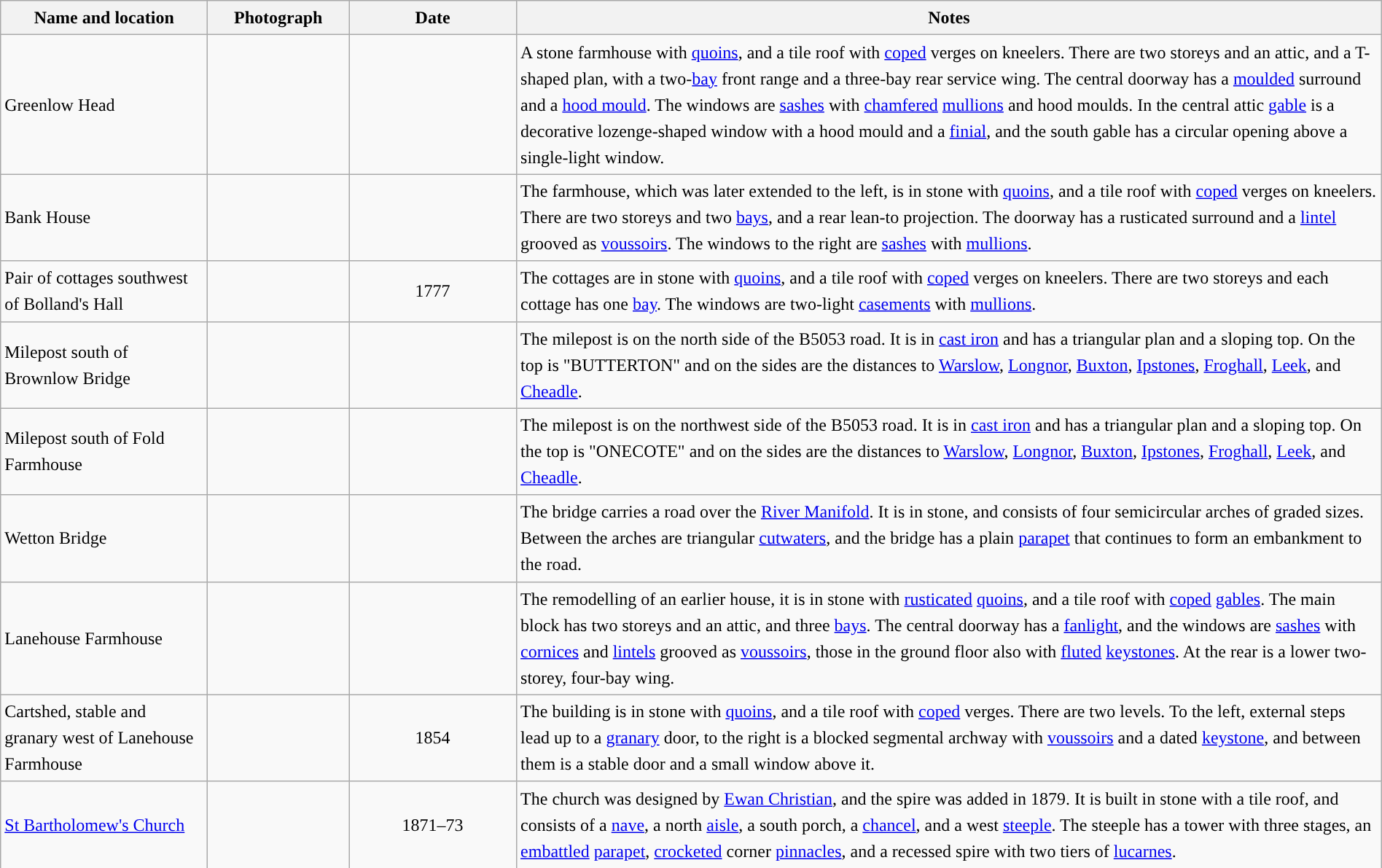<table class="wikitable sortable plainrowheaders" style="width:100%;border:0px;text-align:left;line-height:150%;">
<tr>
<th scope="col"  style="width:150px">Name and location</th>
<th scope="col"  style="width:100px" class="unsortable">Photograph</th>
<th scope="col"  style="width:120px">Date</th>
<th scope="col"  style="width:650px" class="unsortable">Notes</th>
</tr>
<tr>
<td>Greenlow Head<br><small></small></td>
<td></td>
<td align="center"></td>
<td>A stone farmhouse with <a href='#'>quoins</a>, and a tile roof with <a href='#'>coped</a> verges on kneelers.  There are two storeys and an attic, and a T-shaped plan, with a two-<a href='#'>bay</a> front range and a three-bay rear service wing.  The central doorway has a <a href='#'>moulded</a> surround and a <a href='#'>hood mould</a>.  The windows are <a href='#'>sashes</a> with <a href='#'>chamfered</a> <a href='#'>mullions</a> and hood moulds.  In the central attic <a href='#'>gable</a> is a decorative lozenge-shaped window with a hood mould and a <a href='#'>finial</a>, and the south gable has a circular opening above a single-light window.</td>
</tr>
<tr>
<td>Bank House<br><small></small></td>
<td></td>
<td align="center"></td>
<td>The farmhouse, which was later extended to the left, is in stone with <a href='#'>quoins</a>, and a tile roof with <a href='#'>coped</a> verges on kneelers.  There are two storeys and two <a href='#'>bays</a>, and a rear lean-to projection.  The doorway has a rusticated surround and a <a href='#'>lintel</a> grooved as <a href='#'>voussoirs</a>.  The windows to the right are <a href='#'>sashes</a> with <a href='#'>mullions</a>.</td>
</tr>
<tr>
<td>Pair of cottages southwest of Bolland's Hall<br><small></small></td>
<td></td>
<td align="center">1777</td>
<td>The cottages are in stone with <a href='#'>quoins</a>, and a tile roof with <a href='#'>coped</a> verges on kneelers.  There are two storeys and each cottage has one <a href='#'>bay</a>.  The windows are two-light <a href='#'>casements</a> with <a href='#'>mullions</a>.</td>
</tr>
<tr>
<td>Milepost south of Brownlow Bridge<br><small></small></td>
<td></td>
<td align="center"></td>
<td>The milepost is on the north side of the B5053 road.  It is in <a href='#'>cast iron</a> and has a triangular plan and a sloping top.  On the top is "BUTTERTON" and on the sides are the distances to <a href='#'>Warslow</a>, <a href='#'>Longnor</a>, <a href='#'>Buxton</a>, <a href='#'>Ipstones</a>, <a href='#'>Froghall</a>, <a href='#'>Leek</a>, and <a href='#'>Cheadle</a>.</td>
</tr>
<tr>
<td>Milepost south of Fold Farmhouse<br><small></small></td>
<td></td>
<td align="center"></td>
<td>The milepost is on the northwest side of the B5053 road.  It is in <a href='#'>cast iron</a> and has a triangular plan and a sloping top.  On the top is "ONECOTE" and on the sides are the distances to <a href='#'>Warslow</a>, <a href='#'>Longnor</a>, <a href='#'>Buxton</a>, <a href='#'>Ipstones</a>, <a href='#'>Froghall</a>, <a href='#'>Leek</a>, and <a href='#'>Cheadle</a>.</td>
</tr>
<tr>
<td>Wetton Bridge<br><small></small></td>
<td></td>
<td align="center"></td>
<td>The bridge carries a road over the <a href='#'>River Manifold</a>.  It is in stone, and consists of four semicircular arches of graded sizes.  Between the arches are triangular <a href='#'>cutwaters</a>, and the bridge has a plain <a href='#'>parapet</a> that continues to form an embankment to the road.</td>
</tr>
<tr>
<td>Lanehouse Farmhouse<br><small></small></td>
<td></td>
<td align="center"></td>
<td>The remodelling of an earlier house, it is in stone with <a href='#'>rusticated</a> <a href='#'>quoins</a>, and a tile roof with <a href='#'>coped</a> <a href='#'>gables</a>.  The main block has two storeys and an attic, and three <a href='#'>bays</a>.  The central doorway has a <a href='#'>fanlight</a>, and the windows are <a href='#'>sashes</a> with <a href='#'>cornices</a> and <a href='#'>lintels</a> grooved as <a href='#'>voussoirs</a>, those in the ground floor also with <a href='#'>fluted</a> <a href='#'>keystones</a>.  At the rear is a lower two-storey, four-bay wing.</td>
</tr>
<tr>
<td>Cartshed, stable and granary west of Lanehouse Farmhouse<br><small></small></td>
<td></td>
<td align="center">1854</td>
<td>The building is in stone with <a href='#'>quoins</a>, and a tile roof with <a href='#'>coped</a> verges.  There are two levels.  To the left, external steps lead up to a <a href='#'>granary</a> door, to the right is a blocked segmental archway with <a href='#'>voussoirs</a> and a dated <a href='#'>keystone</a>, and between them is a stable door and a small window above it.</td>
</tr>
<tr>
<td><a href='#'>St Bartholomew's Church</a><br><small></small></td>
<td></td>
<td align="center">1871–73</td>
<td>The church was designed by <a href='#'>Ewan Christian</a>, and the spire was added in 1879.  It is built in stone with a tile roof, and consists of a <a href='#'>nave</a>, a north <a href='#'>aisle</a>, a south porch, a <a href='#'>chancel</a>, and a west <a href='#'>steeple</a>.  The steeple has a tower with three stages, an <a href='#'>embattled</a> <a href='#'>parapet</a>, <a href='#'>crocketed</a> corner <a href='#'>pinnacles</a>, and a recessed spire with two tiers of <a href='#'>lucarnes</a>.</td>
</tr>
<tr>
</tr>
</table>
